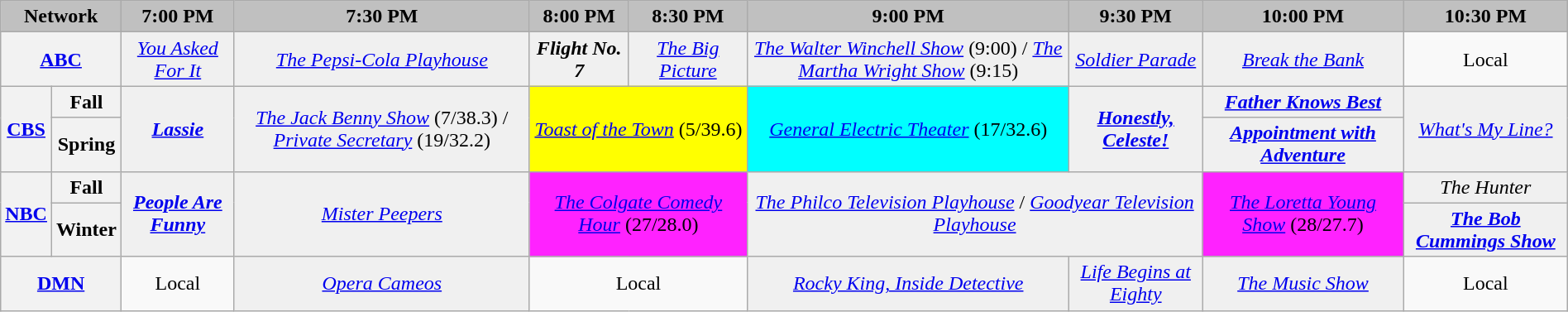<table class="wikitable" style="width:100%;margin-right:0;text-align:center">
<tr>
<th colspan="2" style="background-color:#C0C0C0;text-align:center">Network</th>
<th style="background-color:#C0C0C0;text-align:center">7:00 PM</th>
<th style="background-color:#C0C0C0;text-align:center">7:30 PM</th>
<th style="background-color:#C0C0C0;text-align:center">8:00 PM</th>
<th style="background-color:#C0C0C0;text-align:center">8:30 PM</th>
<th style="background-color:#C0C0C0;text-align:center">9:00 PM</th>
<th style="background-color:#C0C0C0;text-align:center">9:30 PM</th>
<th style="background-color:#C0C0C0;text-align:center">10:00 PM</th>
<th style="background-color:#C0C0C0;text-align:center">10:30 PM</th>
</tr>
<tr>
<th colspan="2"><a href='#'>ABC</a></th>
<td style="background:#F0F0F0;"><em><a href='#'>You Asked For It</a></em></td>
<td style="background:#F0F0F0;"><em><a href='#'>The Pepsi-Cola Playhouse</a></em></td>
<td style="background:#F0F0F0;"><strong><em>Flight No. 7</em></strong></td>
<td style="background:#F0F0F0;"><em><a href='#'>The Big Picture</a></em></td>
<td style="background:#F0F0F0;"><em><a href='#'>The Walter Winchell Show</a></em> (9:00) / <em><a href='#'>The Martha Wright Show</a></em> (9:15)</td>
<td style="background:#F0F0F0;"><em><a href='#'>Soldier Parade</a></em></td>
<td style="background:#F0F0F0;"><em><a href='#'>Break the Bank</a></em></td>
<td>Local</td>
</tr>
<tr>
<th rowspan="2"><a href='#'>CBS</a></th>
<th>Fall</th>
<td style="background:#F0F0F0;" rowspan="2"><strong><em><a href='#'>Lassie</a></em></strong></td>
<td style="background:#F0F0F0;" rowspan="2"><span><em><a href='#'>The Jack Benny Show</a></em> (7/38.3)</span> / <span><em><a href='#'>Private Secretary</a></em> (19/32.2)</span></td>
<td colspan="2" rowspan="2" style="background:#FFFF00;"><em><a href='#'>Toast of the Town</a></em> (5/39.6)</td>
<td style="background:#00FFFF;" rowspan="2"><em><a href='#'>General Electric Theater</a></em> (17/32.6)</td>
<td style="background:#F0F0F0;" rowspan="2"><strong><em><a href='#'>Honestly, Celeste!</a></em></strong></td>
<td style="background:#F0F0F0;"><strong><em><a href='#'>Father Knows Best</a></em></strong></td>
<td style="background:#F0F0F0;" rowspan="2"><em><a href='#'>What's My Line?</a></em></td>
</tr>
<tr>
<th>Spring</th>
<td style="background:#F0F0F0;"><strong><em><a href='#'>Appointment with Adventure</a></em></strong></td>
</tr>
<tr>
<th rowspan="2"><a href='#'>NBC</a></th>
<th>Fall</th>
<td style="background:#F0F0F0;" rowspan="2"><strong><em><a href='#'>People Are Funny</a></em></strong></td>
<td style="background:#F0F0F0;" rowspan="2"><em><a href='#'>Mister Peepers</a></em></td>
<td colspan="2" style="background:#FF22FF;" rowspan="2"><em><a href='#'>The Colgate Comedy Hour</a></em> (27/28.0)</td>
<td colspan="2" style="background:#F0F0F0;" rowspan="2"><em><a href='#'>The Philco Television Playhouse</a></em> / <em><a href='#'>Goodyear Television Playhouse</a></em></td>
<td style="background:#FF22FF;" rowspan="2"><em><a href='#'>The Loretta Young Show</a></em> (28/27.7)</td>
<td style="background:#F0F0F0;"><em>The Hunter</em></td>
</tr>
<tr>
<th>Winter</th>
<td style="background:#F0F0F0;"><strong><em><a href='#'>The Bob Cummings Show</a></em></strong></td>
</tr>
<tr>
<th colspan="2"><a href='#'>DMN</a></th>
<td>Local</td>
<td style="background:#F0F0F0;"><em><a href='#'>Opera Cameos</a></em></td>
<td colspan="2">Local</td>
<td style="background:#F0F0F0;"><em><a href='#'>Rocky King, Inside Detective</a></em></td>
<td style="background:#F0F0F0;"><em><a href='#'>Life Begins at Eighty</a></em></td>
<td style="background:#F0F0F0;"><em><a href='#'>The Music Show</a></em></td>
<td>Local</td>
</tr>
</table>
